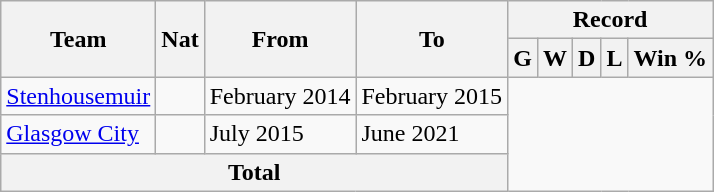<table class="wikitable" style="text-align: center">
<tr>
<th rowspan="2">Team</th>
<th rowspan="2">Nat</th>
<th rowspan="2">From</th>
<th rowspan="2">To</th>
<th colspan="5">Record</th>
</tr>
<tr>
<th>G</th>
<th>W</th>
<th>D</th>
<th>L</th>
<th>Win %</th>
</tr>
<tr>
<td align=left><a href='#'>Stenhousemuir</a></td>
<td></td>
<td align=left>February 2014</td>
<td align=left>February 2015<br></td>
</tr>
<tr>
<td align=left><a href='#'>Glasgow City</a></td>
<td></td>
<td align=left>July 2015</td>
<td align=left>June 2021<br></td>
</tr>
<tr>
<th colspan=4>Total<br></th>
</tr>
</table>
